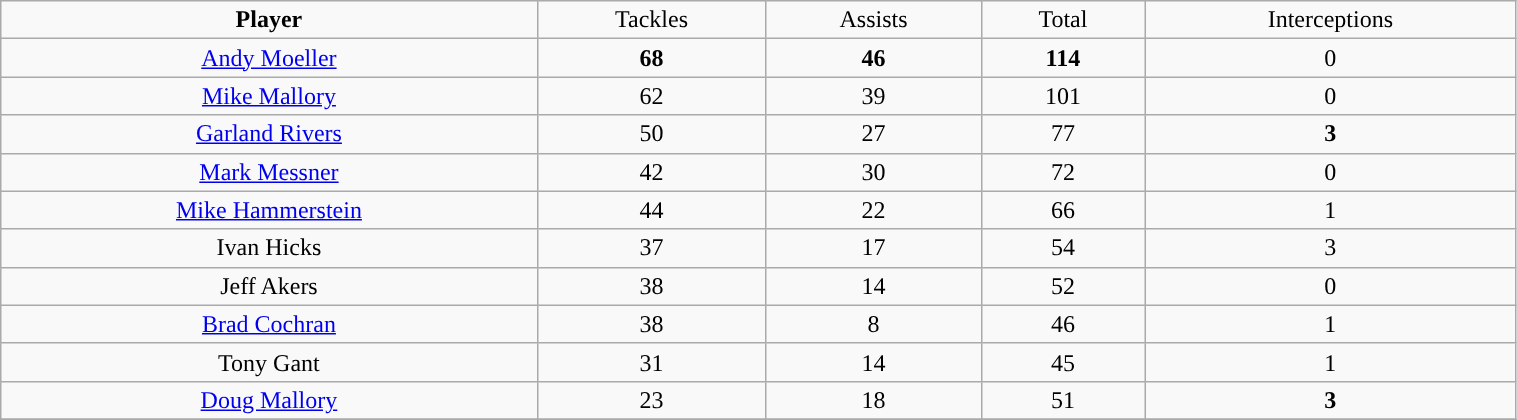<table class="wikitable" width="80%">
<tr align="center">
<td><strong>Player</strong></td>
<td>Tackles</td>
<td>Assists</td>
<td>Total</td>
<td>Interceptions</td>
</tr>
<tr align="center" bgcolor="">
<td><a href='#'>Andy Moeller</a></td>
<td><strong>68</strong></td>
<td><strong>46</strong></td>
<td><strong>114</strong></td>
<td>0</td>
</tr>
<tr align="center" bgcolor="">
<td><a href='#'>Mike Mallory</a></td>
<td>62</td>
<td>39</td>
<td>101</td>
<td>0</td>
</tr>
<tr align="center" bgcolor="">
<td><a href='#'>Garland Rivers</a></td>
<td>50</td>
<td>27</td>
<td>77</td>
<td><strong>3</strong></td>
</tr>
<tr align="center" bgcolor="">
<td><a href='#'>Mark Messner</a></td>
<td>42</td>
<td>30</td>
<td>72</td>
<td>0</td>
</tr>
<tr align="center" bgcolor="">
<td><a href='#'>Mike Hammerstein</a></td>
<td>44</td>
<td>22</td>
<td>66</td>
<td>1</td>
</tr>
<tr align="center" bgcolor="">
<td>Ivan Hicks</td>
<td>37</td>
<td>17</td>
<td>54</td>
<td>3</td>
</tr>
<tr align="center" bgcolor="">
<td>Jeff Akers</td>
<td>38</td>
<td>14</td>
<td>52</td>
<td>0</td>
</tr>
<tr align="center" bgcolor="">
<td><a href='#'>Brad Cochran</a></td>
<td>38</td>
<td>8</td>
<td>46</td>
<td>1</td>
</tr>
<tr align="center" bgcolor="">
<td>Tony Gant</td>
<td>31</td>
<td>14</td>
<td>45</td>
<td>1</td>
</tr>
<tr align="center" bgcolor="">
<td><a href='#'>Doug Mallory</a></td>
<td>23</td>
<td>18</td>
<td>51</td>
<td><strong>3</strong></td>
</tr>
<tr align="center" bgcolor="">
</tr>
</table>
